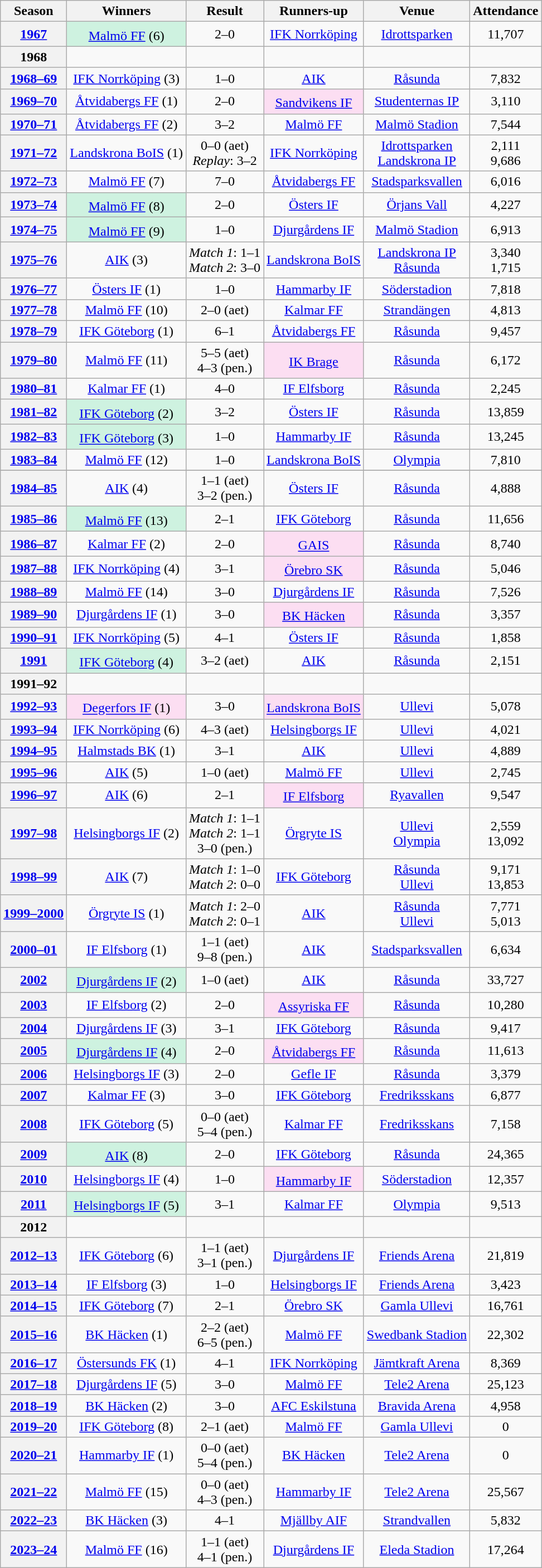<table class="wikitable sortable plainrowheaders" style="text-align: center;">
<tr>
<th scope="col">Season</th>
<th scope="col">Winners</th>
<th scope="col">Result</th>
<th scope="col">Runners-up</th>
<th scope="col">Venue</th>
<th scope="col">Attendance</th>
</tr>
<tr>
<th scope="row" style="text-align:center"><a href='#'>1967</a></th>
<td bgcolor="#CEF2E0" align="center"><a href='#'>Malmö FF</a> (6)<sup></sup></td>
<td>2–0</td>
<td><a href='#'>IFK Norrköping</a></td>
<td><a href='#'>Idrottsparken</a></td>
<td>11,707</td>
</tr>
<tr>
<th scope="row" style="text-align:center">1968</th>
<td></td>
<td></td>
<td></td>
<td></td>
<td></td>
</tr>
<tr>
<th scope="row" style="text-align:center"><a href='#'>1968–69</a></th>
<td><a href='#'>IFK Norrköping</a> (3)</td>
<td>1–0</td>
<td><a href='#'>AIK</a></td>
<td><a href='#'>Råsunda</a></td>
<td>7,832</td>
</tr>
<tr>
<th scope="row" style="text-align:center"><a href='#'>1969–70</a></th>
<td><a href='#'>Åtvidabergs FF</a> (1)</td>
<td>2–0</td>
<td bgcolor="FCDEF2" align="center"><a href='#'>Sandvikens IF</a><sup></sup></td>
<td><a href='#'>Studenternas IP</a></td>
<td>3,110</td>
</tr>
<tr>
<th scope="row" style="text-align:center"><a href='#'>1970–71</a></th>
<td><a href='#'>Åtvidabergs FF</a> (2)</td>
<td>3–2</td>
<td><a href='#'>Malmö FF</a></td>
<td><a href='#'>Malmö Stadion</a></td>
<td>7,544</td>
</tr>
<tr>
<th scope="row" style="text-align:center"><a href='#'>1971–72</a></th>
<td><a href='#'>Landskrona BoIS</a> (1)</td>
<td>0–0 (aet)<br><em>Replay</em>: 3–2</td>
<td><a href='#'>IFK Norrköping</a></td>
<td><a href='#'>Idrottsparken</a><br><a href='#'>Landskrona IP</a></td>
<td>2,111<br>9,686</td>
</tr>
<tr>
<th scope="row" style="text-align:center"><a href='#'>1972–73</a></th>
<td><a href='#'>Malmö FF</a> (7)</td>
<td>7–0</td>
<td><a href='#'>Åtvidabergs FF</a></td>
<td><a href='#'>Stadsparksvallen</a></td>
<td>6,016</td>
</tr>
<tr>
<th scope="row" style="text-align:center"><a href='#'>1973–74</a></th>
<td bgcolor="#CEF2E0" align="center"><a href='#'>Malmö FF</a> (8)<sup></sup></td>
<td>2–0</td>
<td><a href='#'>Östers IF</a></td>
<td><a href='#'>Örjans Vall</a></td>
<td>4,227</td>
</tr>
<tr>
<th scope="row" style="text-align:center"><a href='#'>1974–75</a></th>
<td bgcolor="#CEF2E0" align="center"><a href='#'>Malmö FF</a> (9)<sup></sup></td>
<td>1–0</td>
<td><a href='#'>Djurgårdens IF</a></td>
<td><a href='#'>Malmö Stadion</a></td>
<td>6,913</td>
</tr>
<tr>
<th scope="row" style="text-align:center"><a href='#'>1975–76</a></th>
<td><a href='#'>AIK</a> (3)</td>
<td><em>Match 1</em>: 1–1<br><em>Match 2</em>: 3–0</td>
<td><a href='#'>Landskrona BoIS</a></td>
<td><a href='#'>Landskrona IP</a><br><a href='#'>Råsunda</a></td>
<td>3,340<br>1,715</td>
</tr>
<tr>
<th scope="row" style="text-align:center"><a href='#'>1976–77</a></th>
<td><a href='#'>Östers IF</a> (1)</td>
<td>1–0</td>
<td><a href='#'>Hammarby IF</a></td>
<td><a href='#'>Söderstadion</a></td>
<td>7,818</td>
</tr>
<tr>
<th scope="row" style="text-align:center"><a href='#'>1977–78</a></th>
<td><a href='#'>Malmö FF</a> (10)</td>
<td>2–0 (aet)</td>
<td><a href='#'>Kalmar FF</a></td>
<td><a href='#'>Strandängen</a></td>
<td>4,813</td>
</tr>
<tr>
<th scope="row" style="text-align:center"><a href='#'>1978–79</a></th>
<td><a href='#'>IFK Göteborg</a> (1)</td>
<td>6–1</td>
<td><a href='#'>Åtvidabergs FF</a></td>
<td><a href='#'>Råsunda</a></td>
<td>9,457</td>
</tr>
<tr>
<th scope="row" style="text-align:center"><a href='#'>1979–80</a></th>
<td><a href='#'>Malmö FF</a> (11)</td>
<td>5–5 (aet)<br>4–3 (pen.)</td>
<td bgcolor="FCDEF2" align="center"><a href='#'>IK Brage</a><sup></sup></td>
<td><a href='#'>Råsunda</a></td>
<td>6,172</td>
</tr>
<tr>
<th scope="row" style="text-align:center"><a href='#'>1980–81</a></th>
<td><a href='#'>Kalmar FF</a> (1)</td>
<td>4–0</td>
<td><a href='#'>IF Elfsborg</a></td>
<td><a href='#'>Råsunda</a></td>
<td>2,245</td>
</tr>
<tr>
<th scope="row" style="text-align:center"><a href='#'>1981–82</a></th>
<td bgcolor="#CEF2E0" align="center"><a href='#'>IFK Göteborg</a> (2)<sup></sup></td>
<td>3–2</td>
<td><a href='#'>Östers IF</a></td>
<td><a href='#'>Råsunda</a></td>
<td>13,859</td>
</tr>
<tr>
<th scope="row" style="text-align:center"><a href='#'>1982–83</a></th>
<td bgcolor="#CEF2E0" align="center"><a href='#'>IFK Göteborg</a> (3)<sup></sup></td>
<td>1–0</td>
<td><a href='#'>Hammarby IF</a></td>
<td><a href='#'>Råsunda</a></td>
<td>13,245</td>
</tr>
<tr>
<th scope="row" style="text-align:center"><a href='#'>1983–84</a></th>
<td><a href='#'>Malmö FF</a> (12)</td>
<td>1–0</td>
<td><a href='#'>Landskrona BoIS</a></td>
<td><a href='#'>Olympia</a></td>
<td>7,810</td>
</tr>
<tr>
</tr>
<tr>
<th scope="row" style="text-align:center"><a href='#'>1984–85</a></th>
<td><a href='#'>AIK</a> (4)</td>
<td>1–1 (aet)<br>3–2 (pen.)</td>
<td><a href='#'>Östers IF</a></td>
<td><a href='#'>Råsunda</a></td>
<td>4,888</td>
</tr>
<tr>
<th scope="row" style="text-align:center"><a href='#'>1985–86</a></th>
<td bgcolor="#CEF2E0" align="center"><a href='#'>Malmö FF</a> (13)<sup></sup></td>
<td>2–1</td>
<td><a href='#'>IFK Göteborg</a></td>
<td><a href='#'>Råsunda</a></td>
<td>11,656</td>
</tr>
<tr>
<th scope="row" style="text-align:center"><a href='#'>1986–87</a></th>
<td><a href='#'>Kalmar FF</a> (2)</td>
<td>2–0</td>
<td bgcolor="FCDEF2" align="center"><a href='#'>GAIS</a><sup></sup></td>
<td><a href='#'>Råsunda</a></td>
<td>8,740</td>
</tr>
<tr>
<th scope="row" style="text-align:center"><a href='#'>1987–88</a></th>
<td><a href='#'>IFK Norrköping</a> (4)</td>
<td>3–1</td>
<td bgcolor="FCDEF2" align="center"><a href='#'>Örebro SK</a><sup></sup></td>
<td><a href='#'>Råsunda</a></td>
<td>5,046</td>
</tr>
<tr>
<th scope="row" style="text-align:center"><a href='#'>1988–89</a></th>
<td><a href='#'>Malmö FF</a> (14)</td>
<td>3–0</td>
<td><a href='#'>Djurgårdens IF</a></td>
<td><a href='#'>Råsunda</a></td>
<td>7,526</td>
</tr>
<tr>
<th scope="row" style="text-align:center"><a href='#'>1989–90</a></th>
<td><a href='#'>Djurgårdens IF</a> (1)</td>
<td>3–0</td>
<td bgcolor="FCDEF2" align="center"><a href='#'>BK Häcken</a><sup></sup></td>
<td><a href='#'>Råsunda</a></td>
<td>3,357</td>
</tr>
<tr>
<th scope="row" style="text-align:center"><a href='#'>1990–91</a></th>
<td><a href='#'>IFK Norrköping</a> (5)</td>
<td>4–1</td>
<td><a href='#'>Östers IF</a></td>
<td><a href='#'>Råsunda</a></td>
<td>1,858</td>
</tr>
<tr>
<th scope="row" style="text-align:center"><a href='#'>1991</a></th>
<td bgcolor="#CEF2E0" align="center"><a href='#'>IFK Göteborg</a> (4)<sup></sup></td>
<td>3–2 (aet)</td>
<td><a href='#'>AIK</a></td>
<td><a href='#'>Råsunda</a></td>
<td>2,151</td>
</tr>
<tr>
<th scope="row" style="text-align:center">1991–92</th>
<td></td>
<td></td>
<td></td>
<td></td>
<td></td>
</tr>
<tr>
<th scope="row" style="text-align:center"><a href='#'>1992–93</a></th>
<td bgcolor="FCDEF2" align="center"><a href='#'>Degerfors IF</a> (1)<sup></sup></td>
<td>3–0</td>
<td bgcolor="FCDEF2" align="center"><a href='#'>Landskrona BoIS</a><sup></sup></td>
<td><a href='#'>Ullevi</a></td>
<td>5,078</td>
</tr>
<tr>
<th scope="row" style="text-align:center"><a href='#'>1993–94</a></th>
<td><a href='#'>IFK Norrköping</a> (6)</td>
<td>4–3 (aet)</td>
<td><a href='#'>Helsingborgs IF</a></td>
<td><a href='#'>Ullevi</a></td>
<td>4,021</td>
</tr>
<tr>
<th scope="row" style="text-align:center"><a href='#'>1994–95</a></th>
<td><a href='#'>Halmstads BK</a> (1)</td>
<td>3–1</td>
<td><a href='#'>AIK</a></td>
<td><a href='#'>Ullevi</a></td>
<td>4,889</td>
</tr>
<tr>
<th scope="row" style="text-align:center"><a href='#'>1995–96</a></th>
<td><a href='#'>AIK</a> (5)</td>
<td>1–0 (aet)</td>
<td><a href='#'>Malmö FF</a></td>
<td><a href='#'>Ullevi</a></td>
<td>2,745</td>
</tr>
<tr>
<th scope="row" style="text-align:center"><a href='#'>1996–97</a></th>
<td><a href='#'>AIK</a> (6)</td>
<td>2–1</td>
<td bgcolor="FCDEF2" align="center"><a href='#'>IF Elfsborg</a><sup></sup></td>
<td><a href='#'>Ryavallen</a></td>
<td>9,547</td>
</tr>
<tr>
<th scope="row" style="text-align:center"><a href='#'>1997–98</a></th>
<td><a href='#'>Helsingborgs IF</a> (2)</td>
<td><em>Match 1</em>: 1–1<br><em>Match 2</em>: 1–1<br>3–0 (pen.)</td>
<td><a href='#'>Örgryte IS</a></td>
<td><a href='#'>Ullevi</a><br><a href='#'>Olympia</a></td>
<td>2,559<br>13,092</td>
</tr>
<tr>
<th scope="row" style="text-align:center"><a href='#'>1998–99</a></th>
<td><a href='#'>AIK</a> (7)</td>
<td><em>Match 1</em>: 1–0<br><em>Match 2</em>: 0–0</td>
<td><a href='#'>IFK Göteborg</a></td>
<td><a href='#'>Råsunda</a><br><a href='#'>Ullevi</a></td>
<td>9,171<br>13,853</td>
</tr>
<tr>
<th scope="row" style="text-align:center"><a href='#'>1999–2000</a></th>
<td><a href='#'>Örgryte IS</a> (1)</td>
<td><em>Match 1</em>: 2–0<br><em>Match 2</em>: 0–1</td>
<td><a href='#'>AIK</a></td>
<td><a href='#'>Råsunda</a><br><a href='#'>Ullevi</a></td>
<td>7,771<br>5,013</td>
</tr>
<tr>
<th scope="row" style="text-align:center"><a href='#'>2000–01</a></th>
<td><a href='#'>IF Elfsborg</a> (1)</td>
<td>1–1 (aet)<br>9–8 (pen.)</td>
<td><a href='#'>AIK</a></td>
<td><a href='#'>Stadsparksvallen</a></td>
<td>6,634</td>
</tr>
<tr>
<th scope="row" style="text-align:center"><a href='#'>2002</a></th>
<td bgcolor="#CEF2E0" align="center"><a href='#'>Djurgårdens IF</a> (2)<sup></sup></td>
<td>1–0 (aet)</td>
<td><a href='#'>AIK</a></td>
<td><a href='#'>Råsunda</a></td>
<td>33,727</td>
</tr>
<tr>
<th scope="row" style="text-align:center"><a href='#'>2003</a></th>
<td><a href='#'>IF Elfsborg</a> (2)</td>
<td>2–0</td>
<td bgcolor="FCDEF2" align="center"><a href='#'>Assyriska FF</a><sup></sup></td>
<td><a href='#'>Råsunda</a></td>
<td>10,280</td>
</tr>
<tr>
<th scope="row" style="text-align:center"><a href='#'>2004</a></th>
<td><a href='#'>Djurgårdens IF</a> (3)</td>
<td>3–1</td>
<td><a href='#'>IFK Göteborg</a></td>
<td><a href='#'>Råsunda</a></td>
<td>9,417</td>
</tr>
<tr>
<th scope="row" style="text-align:center"><a href='#'>2005</a></th>
<td bgcolor="#CEF2E0" align="center"><a href='#'>Djurgårdens IF</a> (4)<sup></sup></td>
<td>2–0</td>
<td bgcolor="FCDEF2" align="center"><a href='#'>Åtvidabergs FF</a><sup></sup></td>
<td><a href='#'>Råsunda</a></td>
<td>11,613</td>
</tr>
<tr>
<th scope="row" style="text-align:center"><a href='#'>2006</a></th>
<td><a href='#'>Helsingborgs IF</a> (3)</td>
<td>2–0</td>
<td><a href='#'>Gefle IF</a></td>
<td><a href='#'>Råsunda</a></td>
<td>3,379</td>
</tr>
<tr>
<th scope="row" style="text-align:center"><a href='#'>2007</a></th>
<td><a href='#'>Kalmar FF</a> (3)</td>
<td>3–0</td>
<td><a href='#'>IFK Göteborg</a></td>
<td><a href='#'>Fredriksskans</a></td>
<td>6,877</td>
</tr>
<tr>
<th scope="row" style="text-align:center"><a href='#'>2008</a></th>
<td><a href='#'>IFK Göteborg</a> (5)</td>
<td>0–0 (aet)<br>5–4 (pen.)</td>
<td><a href='#'>Kalmar FF</a></td>
<td><a href='#'>Fredriksskans</a></td>
<td>7,158</td>
</tr>
<tr>
<th scope="row" style="text-align:center"><a href='#'>2009</a></th>
<td bgcolor="#CEF2E0" align="center"><a href='#'>AIK</a> (8)<sup></sup></td>
<td>2–0</td>
<td><a href='#'>IFK Göteborg</a></td>
<td><a href='#'>Råsunda</a></td>
<td>24,365</td>
</tr>
<tr>
<th scope="row" style="text-align:center"><a href='#'>2010</a></th>
<td><a href='#'>Helsingborgs IF</a> (4)</td>
<td>1–0</td>
<td bgcolor="FCDEF2" align="center"><a href='#'>Hammarby IF</a><sup></sup></td>
<td><a href='#'>Söderstadion</a></td>
<td>12,357</td>
</tr>
<tr>
<th scope="row" style="text-align:center"><a href='#'>2011</a></th>
<td bgcolor="#CEF2E0" align="center"><a href='#'>Helsingborgs IF</a> (5)<sup></sup></td>
<td>3–1</td>
<td><a href='#'>Kalmar FF</a></td>
<td><a href='#'>Olympia</a></td>
<td>9,513</td>
</tr>
<tr>
<th scope="row" style="text-align:center">2012</th>
<td></td>
<td></td>
<td></td>
<td></td>
<td></td>
</tr>
<tr>
<th scope="row" style="text-align:center"><a href='#'>2012–13</a></th>
<td><a href='#'>IFK Göteborg</a> (6)</td>
<td>1–1 (aet)<br>3–1 (pen.)</td>
<td><a href='#'>Djurgårdens IF</a></td>
<td><a href='#'>Friends Arena</a></td>
<td>21,819</td>
</tr>
<tr>
<th scope="row" style="text-align:center"><a href='#'>2013–14</a></th>
<td><a href='#'>IF Elfsborg</a> (3)</td>
<td>1–0</td>
<td><a href='#'>Helsingborgs IF</a></td>
<td><a href='#'>Friends Arena</a></td>
<td>3,423</td>
</tr>
<tr>
<th scope="row" style="text-align:center"><a href='#'>2014–15</a></th>
<td><a href='#'>IFK Göteborg</a> (7)</td>
<td>2–1</td>
<td><a href='#'>Örebro SK</a></td>
<td><a href='#'>Gamla Ullevi</a></td>
<td>16,761</td>
</tr>
<tr>
<th scope="row" style="text-align:center"><a href='#'>2015–16</a></th>
<td><a href='#'>BK Häcken</a> (1)</td>
<td>2–2 (aet)<br>6–5 (pen.)</td>
<td><a href='#'>Malmö FF</a></td>
<td><a href='#'>Swedbank Stadion</a></td>
<td>22,302</td>
</tr>
<tr>
<th scope="row" style="text-align:center"><a href='#'>2016–17</a></th>
<td><a href='#'>Östersunds FK</a> (1)</td>
<td>4–1</td>
<td><a href='#'>IFK Norrköping</a></td>
<td><a href='#'>Jämtkraft Arena</a></td>
<td>8,369</td>
</tr>
<tr>
<th scope="row" style="text-align:center"><a href='#'>2017–18</a></th>
<td><a href='#'>Djurgårdens IF</a> (5)</td>
<td>3–0</td>
<td><a href='#'>Malmö FF</a></td>
<td><a href='#'>Tele2 Arena</a></td>
<td>25,123</td>
</tr>
<tr>
<th scope="row" style="text-align:center"><a href='#'>2018–19</a></th>
<td><a href='#'>BK Häcken</a> (2)</td>
<td>3–0</td>
<td><a href='#'>AFC Eskilstuna</a></td>
<td><a href='#'>Bravida Arena</a></td>
<td>4,958</td>
</tr>
<tr>
<th scope="row" style="text-align:center"><a href='#'>2019–20</a></th>
<td><a href='#'>IFK Göteborg</a> (8)</td>
<td>2–1 (aet)</td>
<td><a href='#'>Malmö FF</a></td>
<td><a href='#'>Gamla Ullevi</a></td>
<td>0</td>
</tr>
<tr>
<th scope="row" style="text-align:center"><a href='#'>2020–21</a></th>
<td><a href='#'>Hammarby IF</a> (1)</td>
<td>0–0 (aet)<br>5–4 (pen.)</td>
<td><a href='#'>BK Häcken</a></td>
<td><a href='#'>Tele2 Arena</a></td>
<td>0</td>
</tr>
<tr>
<th scope="row" style="text-align:center"><a href='#'>2021–22</a></th>
<td><a href='#'>Malmö FF</a> (15)</td>
<td>0–0 (aet)<br>4–3 (pen.)</td>
<td><a href='#'>Hammarby IF</a></td>
<td><a href='#'>Tele2 Arena</a></td>
<td>25,567</td>
</tr>
<tr>
<th scope="row" style="text-align:center"><a href='#'>2022–23</a></th>
<td><a href='#'>BK Häcken</a> (3)</td>
<td>4–1</td>
<td><a href='#'>Mjällby AIF</a></td>
<td><a href='#'>Strandvallen</a></td>
<td>5,832</td>
</tr>
<tr>
<th scope="row" style="text-align:center"><a href='#'>2023–24</a></th>
<td><a href='#'>Malmö FF</a> (16)</td>
<td>1–1 (aet)<br>4–1 (pen.)</td>
<td><a href='#'>Djurgårdens IF</a></td>
<td><a href='#'>Eleda Stadion</a></td>
<td>17,264</td>
</tr>
</table>
